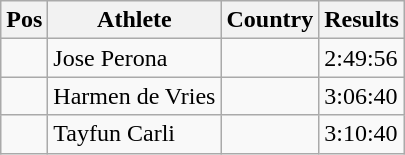<table class="wikitable">
<tr>
<th>Pos</th>
<th>Athlete</th>
<th>Country</th>
<th>Results</th>
</tr>
<tr>
<td align="center"></td>
<td>Jose Perona</td>
<td></td>
<td>2:49:56</td>
</tr>
<tr>
<td align="center"></td>
<td>Harmen de Vries</td>
<td></td>
<td>3:06:40</td>
</tr>
<tr>
<td align="center"></td>
<td>Tayfun Carli</td>
<td></td>
<td>3:10:40</td>
</tr>
</table>
